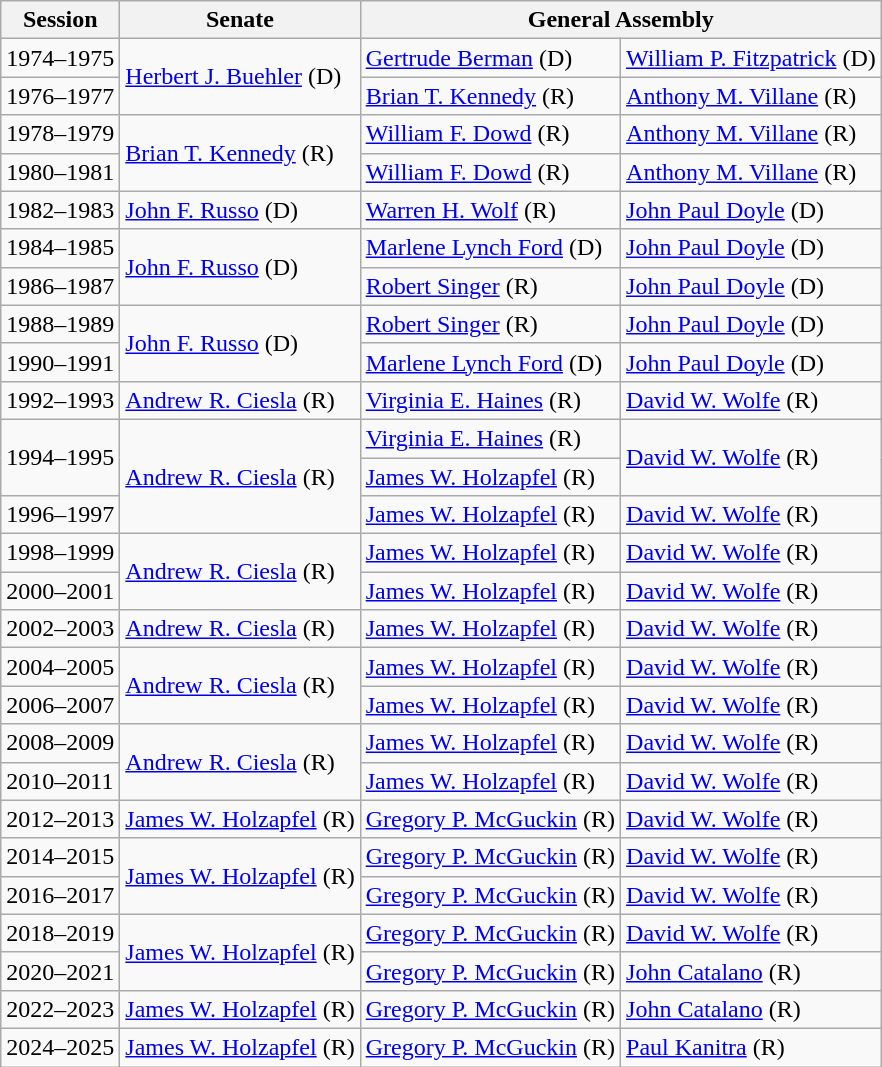<table class="wikitable">
<tr>
<th>Session</th>
<th>Senate</th>
<th colspan=2>General Assembly</th>
</tr>
<tr>
<td>1974–1975</td>
<td rowspan=2 ><a href='#'>Herbert J. Buehler</a> (D)</td>
<td><a href='#'>Gertrude Berman</a> (D)</td>
<td><a href='#'>William P. Fitzpatrick</a> (D)</td>
</tr>
<tr>
<td>1976–1977</td>
<td><a href='#'>Brian T. Kennedy</a> (R)</td>
<td><a href='#'>Anthony M. Villane</a> (R)</td>
</tr>
<tr>
<td>1978–1979</td>
<td rowspan=2 ><a href='#'>Brian T. Kennedy</a> (R)</td>
<td><a href='#'>William F. Dowd</a> (R)</td>
<td><a href='#'>Anthony M. Villane</a> (R)</td>
</tr>
<tr>
<td>1980–1981</td>
<td><a href='#'>William F. Dowd</a> (R)</td>
<td><a href='#'>Anthony M. Villane</a> (R)</td>
</tr>
<tr>
<td>1982–1983</td>
<td><a href='#'>John F. Russo</a> (D)</td>
<td><a href='#'>Warren H. Wolf</a> (R)</td>
<td><a href='#'>John Paul Doyle</a> (D)</td>
</tr>
<tr>
<td>1984–1985</td>
<td rowspan=2 ><a href='#'>John F. Russo</a> (D)</td>
<td><a href='#'>Marlene Lynch Ford</a> (D)</td>
<td><a href='#'>John Paul Doyle</a> (D)</td>
</tr>
<tr>
<td>1986–1987</td>
<td><a href='#'>Robert Singer</a> (R)</td>
<td><a href='#'>John Paul Doyle</a> (D)</td>
</tr>
<tr>
<td>1988–1989</td>
<td rowspan=2 ><a href='#'>John F. Russo</a> (D)</td>
<td><a href='#'>Robert Singer</a> (R)</td>
<td><a href='#'>John Paul Doyle</a> (D)</td>
</tr>
<tr>
<td>1990–1991</td>
<td><a href='#'>Marlene Lynch Ford</a> (D)</td>
<td><a href='#'>John Paul Doyle</a> (D)</td>
</tr>
<tr>
<td>1992–1993</td>
<td><a href='#'>Andrew R. Ciesla</a> (R)</td>
<td><a href='#'>Virginia E. Haines</a> (R)</td>
<td><a href='#'>David W. Wolfe</a> (R)</td>
</tr>
<tr>
<td rowspan=2>1994–1995</td>
<td rowspan=3 ><a href='#'>Andrew R. Ciesla</a> (R)</td>
<td><a href='#'>Virginia E. Haines</a> (R)</td>
<td rowspan=2 ><a href='#'>David W. Wolfe</a> (R)</td>
</tr>
<tr>
<td><a href='#'>James W. Holzapfel</a> (R)</td>
</tr>
<tr>
<td>1996–1997</td>
<td><a href='#'>James W. Holzapfel</a> (R)</td>
<td><a href='#'>David W. Wolfe</a> (R)</td>
</tr>
<tr>
<td>1998–1999</td>
<td rowspan=2 ><a href='#'>Andrew R. Ciesla</a> (R)</td>
<td><a href='#'>James W. Holzapfel</a> (R)</td>
<td><a href='#'>David W. Wolfe</a> (R)</td>
</tr>
<tr>
<td>2000–2001</td>
<td><a href='#'>James W. Holzapfel</a> (R)</td>
<td><a href='#'>David W. Wolfe</a> (R)</td>
</tr>
<tr>
<td>2002–2003</td>
<td><a href='#'>Andrew R. Ciesla</a> (R)</td>
<td><a href='#'>James W. Holzapfel</a> (R)</td>
<td><a href='#'>David W. Wolfe</a> (R)</td>
</tr>
<tr>
<td>2004–2005</td>
<td rowspan=2 ><a href='#'>Andrew R. Ciesla</a> (R)</td>
<td><a href='#'>James W. Holzapfel</a> (R)</td>
<td><a href='#'>David W. Wolfe</a> (R)</td>
</tr>
<tr>
<td>2006–2007</td>
<td><a href='#'>James W. Holzapfel</a> (R)</td>
<td><a href='#'>David W. Wolfe</a> (R)</td>
</tr>
<tr>
<td>2008–2009</td>
<td rowspan=2 ><a href='#'>Andrew R. Ciesla</a> (R)</td>
<td><a href='#'>James W. Holzapfel</a> (R)</td>
<td><a href='#'>David W. Wolfe</a> (R)</td>
</tr>
<tr>
<td>2010–2011</td>
<td><a href='#'>James W. Holzapfel</a> (R)</td>
<td><a href='#'>David W. Wolfe</a> (R)</td>
</tr>
<tr>
<td>2012–2013</td>
<td><a href='#'>James W. Holzapfel</a> (R)</td>
<td><a href='#'>Gregory P. McGuckin</a> (R)</td>
<td><a href='#'>David W. Wolfe</a> (R)</td>
</tr>
<tr>
<td>2014–2015</td>
<td rowspan=2 ><a href='#'>James W. Holzapfel</a> (R)</td>
<td><a href='#'>Gregory P. McGuckin</a> (R)</td>
<td><a href='#'>David W. Wolfe</a> (R)</td>
</tr>
<tr>
<td>2016–2017</td>
<td><a href='#'>Gregory P. McGuckin</a> (R)</td>
<td><a href='#'>David W. Wolfe</a> (R)</td>
</tr>
<tr>
<td>2018–2019</td>
<td rowspan=2 ><a href='#'>James W. Holzapfel</a> (R)</td>
<td><a href='#'>Gregory P. McGuckin</a> (R)</td>
<td><a href='#'>David W. Wolfe</a> (R)</td>
</tr>
<tr>
<td>2020–2021</td>
<td><a href='#'>Gregory P. McGuckin</a> (R)</td>
<td><a href='#'>John Catalano</a> (R)</td>
</tr>
<tr>
<td>2022–2023</td>
<td><a href='#'>James W. Holzapfel</a> (R)</td>
<td><a href='#'>Gregory P. McGuckin</a> (R)</td>
<td><a href='#'>John Catalano</a> (R)</td>
</tr>
<tr>
<td>2024–2025</td>
<td><a href='#'>James W. Holzapfel</a> (R)</td>
<td><a href='#'>Gregory P. McGuckin</a> (R)</td>
<td><a href='#'>Paul Kanitra</a> (R)</td>
</tr>
</table>
